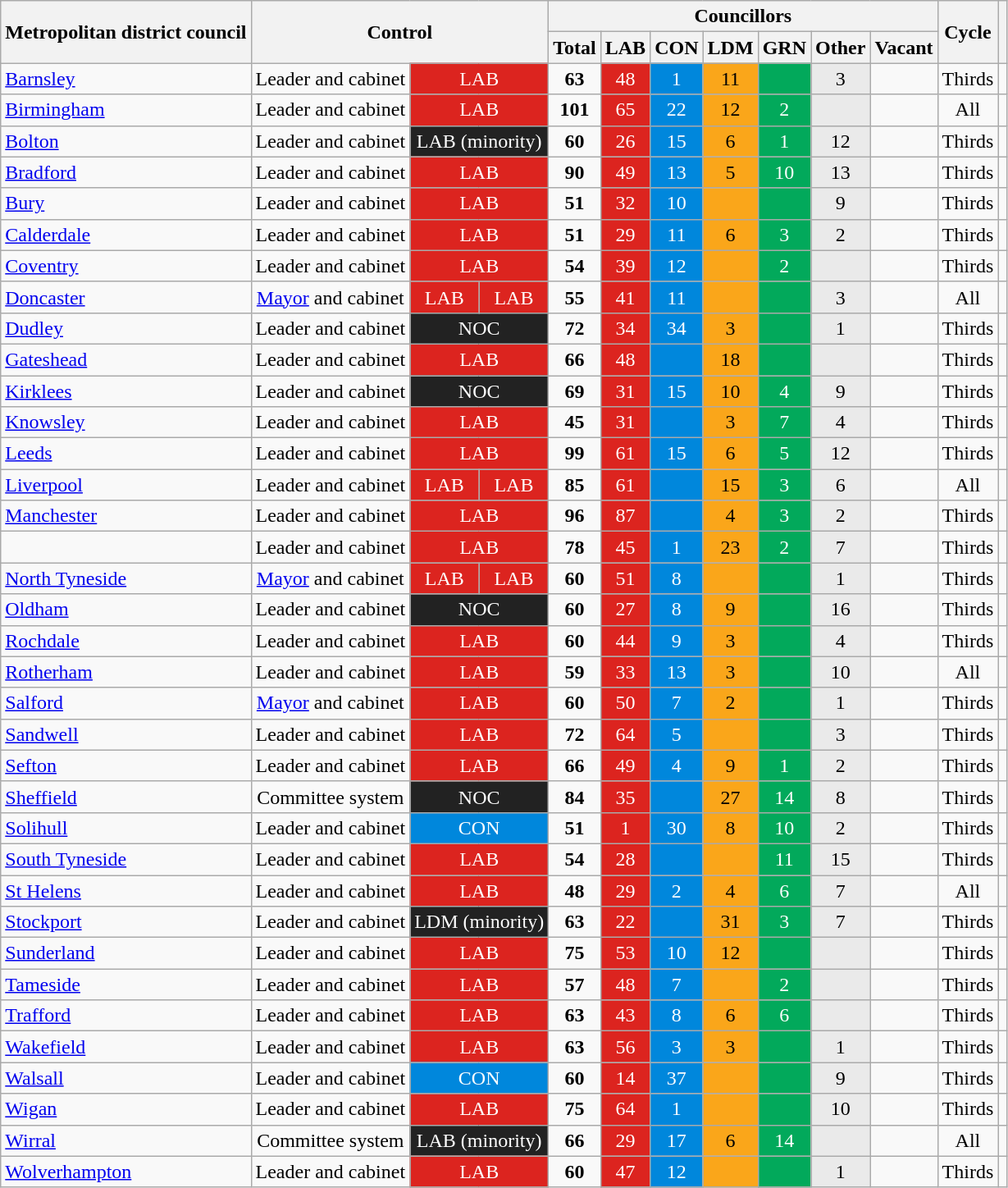<table class="wikitable sortable" style="text-align:center;">
<tr>
<th rowspan="2">Metropolitan district council</th>
<th colspan="3" rowspan="2">Control</th>
<th colspan="7">Councillors</th>
<th rowspan="2">Cycle</th>
<th rowspan="2"></th>
</tr>
<tr>
<th>Total</th>
<th>LAB</th>
<th>CON</th>
<th>LDM</th>
<th>GRN</th>
<th>Other</th>
<th>Vacant</th>
</tr>
<tr>
<td style="background:default; text-align:left"><a href='#'>Barnsley</a></td>
<td>Leader and cabinet</td>
<td colspan="2" style="color:white; background:#dc241f;">LAB</td>
<td><strong>63</strong></td>
<td style="color:white; background:#DC241f;">48</td>
<td style="color:white; background:#0087DC;">1</td>
<td style="background:#FAA61A;">11</td>
<td style="color:white; background:#02A95B;"></td>
<td style="background:#eaeaea;">3</td>
<td></td>
<td>Thirds</td>
<td> </td>
</tr>
<tr>
<td style="background:default; text-align:left"><a href='#'>Birmingham</a></td>
<td>Leader and cabinet</td>
<td colspan="2" style="color:white; background:#dc241f;">LAB</td>
<td><strong>101</strong></td>
<td style="color:white; background:#DC241f;">65</td>
<td style="color:white; background:#0087DC;">22</td>
<td style="background:#FAA61A;">12</td>
<td style="color:white; background:#02A95B;">2</td>
<td style="background:#eaeaea;"></td>
<td></td>
<td>All</td>
<td> </td>
</tr>
<tr>
<td style="background:default; text-align:left"><a href='#'>Bolton</a></td>
<td>Leader and cabinet</td>
<td colspan="2" style="color:white; background:#222222;">LAB (minority)</td>
<td><strong>60</strong></td>
<td style="color:white; background:#DC241f;">26</td>
<td style="color:white; background:#0087DC;">15</td>
<td style="background:#FAA61A;">6</td>
<td style="color:white; background:#02A95B;">1</td>
<td style="background:#eaeaea;">12</td>
<td></td>
<td>Thirds</td>
<td> </td>
</tr>
<tr>
<td style="background:default; text-align:left"><a href='#'>Bradford</a></td>
<td>Leader and cabinet</td>
<td colspan="2" style="color:white; background:#dc241f;">LAB</td>
<td><strong>90</strong></td>
<td style="color:white; background:#DC241f;">49</td>
<td style="color:white; background:#0087DC;">13</td>
<td style="background:#FAA61A;">5</td>
<td style="color:white; background:#02A95B;">10</td>
<td style="background:#eaeaea;">13</td>
<td></td>
<td>Thirds</td>
<td> </td>
</tr>
<tr>
<td style="background:default; text-align:left"><a href='#'>Bury</a></td>
<td>Leader and cabinet</td>
<td colspan="2" style="color:white; background:#dc241f;">LAB</td>
<td><strong>51</strong></td>
<td style="color:white; background:#DC241f;">32</td>
<td style="color:white; background:#0087DC;">10</td>
<td style="background:#FAA61A;"></td>
<td style="color:white; background:#02A95B;"></td>
<td style="background:#eaeaea;">9</td>
<td></td>
<td>Thirds</td>
<td> </td>
</tr>
<tr>
<td style="background:default; text-align:left"><a href='#'>Calderdale</a></td>
<td>Leader and cabinet</td>
<td colspan="2" style="color:white; background:#dc241f;">LAB</td>
<td><strong>51</strong></td>
<td style="color:white; background:#DC241f;">29</td>
<td style="color:white; background:#0087DC;">11</td>
<td style="background:#FAA61A;">6</td>
<td style="color:white; background:#02A95B;">3</td>
<td style="background:#eaeaea;">2</td>
<td></td>
<td>Thirds</td>
<td> </td>
</tr>
<tr>
<td style="background:default; text-align:left"><a href='#'>Coventry</a></td>
<td>Leader and cabinet</td>
<td colspan="2" style="color:white; background:#dc241f;">LAB</td>
<td><strong>54</strong></td>
<td style="color:white; background:#DC241f;">39</td>
<td style="color:white; background:#0087DC;">12</td>
<td style="background:#FAA61A;"></td>
<td style="color:white; background:#02A95B;">2</td>
<td style="background:#eaeaea;"></td>
<td></td>
<td>Thirds</td>
<td> </td>
</tr>
<tr>
<td style="background:default; text-align:left"><a href='#'>Doncaster</a></td>
<td><a href='#'>Mayor</a> and cabinet</td>
<td style="color:white; background:#DC241f;">LAB</td>
<td style="color:white; background:#DC241f;">LAB</td>
<td><strong>55</strong></td>
<td style="color:white; background:#DC241f;">41</td>
<td style="color:white; background:#0087DC;">11</td>
<td style="background:#FAA61A;"></td>
<td style="color:white; background:#02A95B;"></td>
<td style="background:#eaeaea;">3</td>
<td></td>
<td>All</td>
<td> </td>
</tr>
<tr>
<td style="background:default; text-align:left"><a href='#'>Dudley</a></td>
<td>Leader and cabinet</td>
<td colspan="2" style="color:white; background:#222222;">NOC</td>
<td><strong>72</strong></td>
<td style="color:white; background:#DC241f;">34</td>
<td style="color:white; background:#0087DC;">34</td>
<td style="background:#FAA61A;">3</td>
<td style="color:white; background:#02A95B;"></td>
<td style="background:#eaeaea;">1</td>
<td></td>
<td>Thirds</td>
<td> </td>
</tr>
<tr>
<td style="background:default; text-align:left"><a href='#'>Gateshead</a></td>
<td>Leader and cabinet</td>
<td colspan="2" style="color:white; background:#dc241f;">LAB</td>
<td><strong>66</strong></td>
<td style="color:white; background:#DC241f;">48</td>
<td style="color:white; background:#0087DC;"></td>
<td style="background:#FAA61A;">18</td>
<td style="color:white; background:#02A95B;"></td>
<td style="background:#eaeaea;"></td>
<td></td>
<td>Thirds</td>
<td> </td>
</tr>
<tr>
<td style="background:default; text-align:left"><a href='#'>Kirklees</a></td>
<td>Leader and cabinet</td>
<td colspan="2" style="color:white; background:#222222;">NOC</td>
<td><strong>69</strong></td>
<td style="color:white; background:#DC241f;">31</td>
<td style="color:white; background:#0087DC;">15</td>
<td style="background:#FAA61A;">10</td>
<td style="color:white; background:#02A95B;">4</td>
<td style="background:#eaeaea;">9</td>
<td></td>
<td>Thirds</td>
<td> </td>
</tr>
<tr>
<td style="background:default; text-align:left"><a href='#'>Knowsley</a></td>
<td>Leader and cabinet</td>
<td colspan="2" style="color:white; background:#dc241f;">LAB</td>
<td><strong>45</strong></td>
<td style="color:white; background:#DC241f;">31</td>
<td style="color:white; background:#0087DC;"></td>
<td style="background:#FAA61A;">3</td>
<td style="color:white; background:#02A95B;">7</td>
<td style="background:#eaeaea;">4</td>
<td></td>
<td>Thirds</td>
<td> </td>
</tr>
<tr>
<td style="background:default; text-align:left"><a href='#'>Leeds</a></td>
<td>Leader and cabinet</td>
<td colspan="2" style="color:white; background:#dc241f;">LAB</td>
<td><strong>99</strong></td>
<td style="color:white; background:#DC241f;">61</td>
<td style="color:white; background:#0087DC;">15</td>
<td style="background:#FAA61A;">6</td>
<td style="color:white; background:#02A95B;">5</td>
<td style="background:#eaeaea;">12</td>
<td></td>
<td>Thirds</td>
<td> </td>
</tr>
<tr>
<td style="background:default; text-align:left"><a href='#'>Liverpool</a></td>
<td>Leader and cabinet</td>
<td style="color:white; background:#dc241f;">LAB</td>
<td style="color:white; background:#dc241f;">LAB</td>
<td><strong>85</strong></td>
<td style="color:white; background:#DC241f;">61</td>
<td style="color:white; background:#0087DC;"></td>
<td style="background:#FAA61A;">15</td>
<td style="color:white; background:#02A95B;">3</td>
<td style="background:#eaeaea;">6</td>
<td></td>
<td>All</td>
<td> </td>
</tr>
<tr>
<td style="background:default; text-align:left"><a href='#'>Manchester</a></td>
<td>Leader and cabinet</td>
<td colspan="2" style="color:white; background:#dc241f;">LAB</td>
<td><strong>96</strong></td>
<td style="color:white; background:#DC241f;">87</td>
<td style="color:white; background:#0087DC;"></td>
<td style="background:#FAA61A;">4</td>
<td style="color:white; background:#02A95B;">3</td>
<td style="background:#eaeaea;">2</td>
<td></td>
<td>Thirds</td>
<td> </td>
</tr>
<tr>
<td style="background:default; text-align:left"></td>
<td>Leader and cabinet</td>
<td colspan="2" style="color:white; background:#dc241f;">LAB</td>
<td><strong>78</strong></td>
<td style="color:white; background:#DC241f;">45</td>
<td style="color:white; background:#0087DC;">1</td>
<td style="background:#FAA61A;">23</td>
<td style="color:white; background:#02A95B;">2</td>
<td style="background:#eaeaea;">7</td>
<td></td>
<td>Thirds</td>
<td> </td>
</tr>
<tr>
<td style="background:default; text-align:left"><a href='#'>North Tyneside</a></td>
<td><a href='#'>Mayor</a> and cabinet</td>
<td style="color:white; background:#dc241f;">LAB</td>
<td style="color:white; background:#dc241f;">LAB</td>
<td><strong>60</strong></td>
<td style="color:white; background:#DC241f;">51</td>
<td style="color:white; background:#0087DC;">8</td>
<td style="background:#FAA61A;"></td>
<td style="color:white; background:#02A95B;"></td>
<td style="background:#eaeaea;">1</td>
<td></td>
<td>Thirds</td>
<td> </td>
</tr>
<tr>
<td style="background:default; text-align:left"><a href='#'>Oldham</a></td>
<td>Leader and cabinet</td>
<td colspan="2" style="color:white; background:#222222;">NOC</td>
<td><strong>60</strong></td>
<td style="color:white; background:#DC241f;">27</td>
<td style="color:white; background:#0087DC;">8</td>
<td style="background:#FAA61A;">9</td>
<td style="color:white; background:#02A95B;"></td>
<td style="background:#eaeaea;">16</td>
<td></td>
<td>Thirds</td>
<td> </td>
</tr>
<tr>
<td style="background:default; text-align:left"><a href='#'>Rochdale</a></td>
<td>Leader and cabinet</td>
<td colspan="2" style="color:white; background:#dc241f;">LAB</td>
<td><strong>60</strong></td>
<td style="color:white; background:#DC241f;">44</td>
<td style="color:white; background:#0087DC;">9</td>
<td style="background:#FAA61A;">3</td>
<td style="color:white; background:#02A95B;"></td>
<td style="background:#eaeaea;">4</td>
<td></td>
<td>Thirds</td>
<td> </td>
</tr>
<tr>
<td style="background:default; text-align:left"><a href='#'>Rotherham</a></td>
<td>Leader and cabinet</td>
<td colspan="2" style="color:white; background:#dc241f;">LAB</td>
<td><strong>59</strong></td>
<td style="color:white; background:#DC241f;">33</td>
<td style="color:white; background:#0087DC;">13</td>
<td style="background:#FAA61A;">3</td>
<td style="color:white; background:#02A95B;"></td>
<td style="background:#eaeaea;">10</td>
<td></td>
<td>All</td>
<td> </td>
</tr>
<tr>
<td style="background:default; text-align:left"><a href='#'>Salford</a></td>
<td><a href='#'>Mayor</a> and cabinet</td>
<td colspan="2" style="color:white; background:#dc241f;">LAB</td>
<td><strong>60</strong></td>
<td style="color:white; background:#DC241f;">50</td>
<td style="color:white; background:#0087DC;">7</td>
<td style="background:#FAA61A;">2</td>
<td style="color:white; background:#02A95B;"></td>
<td style="background:#eaeaea;">1</td>
<td></td>
<td>Thirds</td>
<td> </td>
</tr>
<tr>
<td style="background:default; text-align:left"><a href='#'>Sandwell</a></td>
<td>Leader and cabinet</td>
<td colspan="2" style="color:white; background:#dc241f;">LAB</td>
<td><strong>72</strong></td>
<td style="color:white; background:#DC241f;">64</td>
<td style="color:white; background:#0087DC;">5</td>
<td style="background:#FAA61A;"></td>
<td style="color:white; background:#02A95B;"></td>
<td style="background:#eaeaea;">3</td>
<td></td>
<td>Thirds</td>
<td> </td>
</tr>
<tr>
<td style="background:default; text-align:left"><a href='#'>Sefton</a></td>
<td>Leader and cabinet</td>
<td colspan="2" style="color:white; background:#dc241f;">LAB</td>
<td><strong>66</strong></td>
<td style="color:white; background:#DC241f;">49</td>
<td style="color:white; background:#0087DC;">4</td>
<td style="background:#FAA61A;">9</td>
<td style="color:white; background:#02A95B;">1</td>
<td style="background:#eaeaea;">2</td>
<td></td>
<td>Thirds</td>
<td> </td>
</tr>
<tr>
<td style="background:default; text-align:left"><a href='#'>Sheffield</a></td>
<td>Committee system</td>
<td colspan="2" style="color:white; background:#222222;">NOC</td>
<td><strong>84</strong></td>
<td style="color:white; background:#DC241f;">35</td>
<td style="color:white; background:#0087DC;"></td>
<td style="background:#FAA61A;">27</td>
<td style="color:white; background:#02A95B;">14</td>
<td style="background:#eaeaea;">8</td>
<td></td>
<td>Thirds</td>
<td> </td>
</tr>
<tr>
<td style="background:default; text-align:left"><a href='#'>Solihull</a></td>
<td>Leader and cabinet</td>
<td colspan="2" style="color:white; background:#0087DC;">CON</td>
<td><strong>51</strong></td>
<td style="color:white; background:#DC241f;">1</td>
<td style="color:white; background:#0087DC;">30</td>
<td style="background:#FAA61A;">8</td>
<td style="color:white; background:#02A95B;">10</td>
<td style="background:#eaeaea;">2</td>
<td></td>
<td>Thirds</td>
<td> </td>
</tr>
<tr>
<td style="background:default; text-align:left"><a href='#'>South Tyneside</a></td>
<td>Leader and cabinet</td>
<td colspan="2" style="color:white; background:#dc241f;">LAB</td>
<td><strong>54</strong></td>
<td style="color:white; background:#DC241f;">28</td>
<td style="color:white; background:#0087DC;"></td>
<td style="background:#FAA61A;"></td>
<td style="color:white; background:#02A95B;">11</td>
<td style="background:#eaeaea;">15</td>
<td></td>
<td>Thirds</td>
<td> </td>
</tr>
<tr>
<td style="background:default; text-align:left"><a href='#'>St Helens</a></td>
<td>Leader and cabinet</td>
<td colspan="2" style="color:white; background:#dc241f;">LAB</td>
<td><strong>48</strong></td>
<td style="color:white; background:#DC241f;">29</td>
<td style="color:white; background:#0087DC;">2</td>
<td style="background:#FAA61A;">4</td>
<td style="color:white; background:#02A95B;">6</td>
<td style="background:#eaeaea;">7</td>
<td></td>
<td>All</td>
<td> </td>
</tr>
<tr>
<td style="background:default; text-align:left"><a href='#'>Stockport</a></td>
<td>Leader and cabinet</td>
<td colspan="2" style="color:white; background:#222222;">LDM (minority)</td>
<td><strong>63</strong></td>
<td style="color:white; background:#DC241f;">22</td>
<td style="color:white; background:#0087DC;"></td>
<td style="background:#FAA61A;">31</td>
<td style="color:white; background:#02A95B;">3</td>
<td style="background:#eaeaea;">7</td>
<td></td>
<td>Thirds</td>
<td> </td>
</tr>
<tr>
<td style="background:default; text-align:left"><a href='#'>Sunderland</a></td>
<td>Leader and cabinet</td>
<td colspan="2" style="color:white; background:#dc241f;">LAB</td>
<td><strong>75</strong></td>
<td style="color:white; background:#DC241f;">53</td>
<td style="color:white; background:#0087DC;">10</td>
<td style="background:#FAA61A;">12</td>
<td style="color:white; background:#02A95B;"></td>
<td style="background:#eaeaea;"></td>
<td></td>
<td>Thirds</td>
<td> </td>
</tr>
<tr>
<td style="background:default; text-align:left"><a href='#'>Tameside</a></td>
<td>Leader and cabinet</td>
<td colspan="2" style="color:white; background:#dc241f;">LAB</td>
<td><strong>57</strong></td>
<td style="color:white; background:#DC241f;">48</td>
<td style="color:white; background:#0087DC;">7</td>
<td style="background:#FAA61A;"></td>
<td style="color:white; background:#02A95B;">2</td>
<td style="background:#eaeaea;"></td>
<td></td>
<td>Thirds</td>
<td> </td>
</tr>
<tr>
<td style="background:default; text-align:left"><a href='#'>Trafford</a></td>
<td>Leader and cabinet</td>
<td colspan="2" style="color:white; background:#dc241f;">LAB</td>
<td><strong>63</strong></td>
<td style="color:white; background:#DC241f;">43</td>
<td style="color:white; background:#0087DC;">8</td>
<td style="background:#FAA61A;">6</td>
<td style="color:white; background:#02A95B;">6</td>
<td style="background:#eaeaea;"></td>
<td></td>
<td>Thirds</td>
<td> </td>
</tr>
<tr>
<td style="background:default; text-align:left"><a href='#'>Wakefield</a></td>
<td>Leader and cabinet</td>
<td colspan="2" style="color:white; background:#dc241f;">LAB</td>
<td><strong>63</strong></td>
<td style="color:white; background:#DC241f;">56</td>
<td style="color:white; background:#0087DC;">3</td>
<td style="background:#FAA61A;">3</td>
<td style="color:white; background:#02A95B;"></td>
<td style="background:#eaeaea;">1</td>
<td></td>
<td>Thirds</td>
<td> </td>
</tr>
<tr>
<td style="background:default; text-align:left"><a href='#'>Walsall</a></td>
<td>Leader and cabinet</td>
<td colspan="2" style="color:white; background:#0087DC;">CON</td>
<td><strong>60</strong></td>
<td style="color:white; background:#DC241f;">14</td>
<td style="color:white; background:#0087DC;">37</td>
<td style="background:#FAA61A;"></td>
<td style="color:white; background:#02A95B;"></td>
<td style="background:#eaeaea;">9</td>
<td></td>
<td>Thirds</td>
<td> </td>
</tr>
<tr>
<td style="background:default; text-align:left"><a href='#'>Wigan</a></td>
<td>Leader and cabinet</td>
<td colspan="2" style="color:white; background:#dc241f;">LAB</td>
<td><strong>75</strong></td>
<td style="color:white; background:#DC241f;">64</td>
<td style="color:white; background:#0087DC;">1</td>
<td style="background:#FAA61A;"></td>
<td style="color:white; background:#02A95B;"></td>
<td style="background:#eaeaea;">10</td>
<td></td>
<td>Thirds</td>
<td> </td>
</tr>
<tr>
<td style="background:default; text-align:left"><a href='#'>Wirral</a></td>
<td>Committee system</td>
<td colspan="2" style="color:white; background:#222222;">LAB (minority)</td>
<td><strong>66</strong></td>
<td style="color:white; background:#DC241f;">29</td>
<td style="color:white; background:#0087DC;">17</td>
<td style="background:#FAA61A;">6</td>
<td style="color:white; background:#02A95B;">14</td>
<td style="background:#eaeaea;"></td>
<td></td>
<td>All</td>
<td> </td>
</tr>
<tr>
<td style="background:default; text-align:left"><a href='#'>Wolverhampton</a></td>
<td>Leader and cabinet</td>
<td colspan="2" style="color:white; background:#dc241f;">LAB</td>
<td><strong>60</strong></td>
<td style="color:white; background:#DC241f;">47</td>
<td style="color:white; background:#0087DC;">12</td>
<td style="background:#FAA61A;"></td>
<td style="color:white; background:#02A95B;"></td>
<td style="background:#eaeaea;">1</td>
<td></td>
<td>Thirds</td>
<td> </td>
</tr>
</table>
